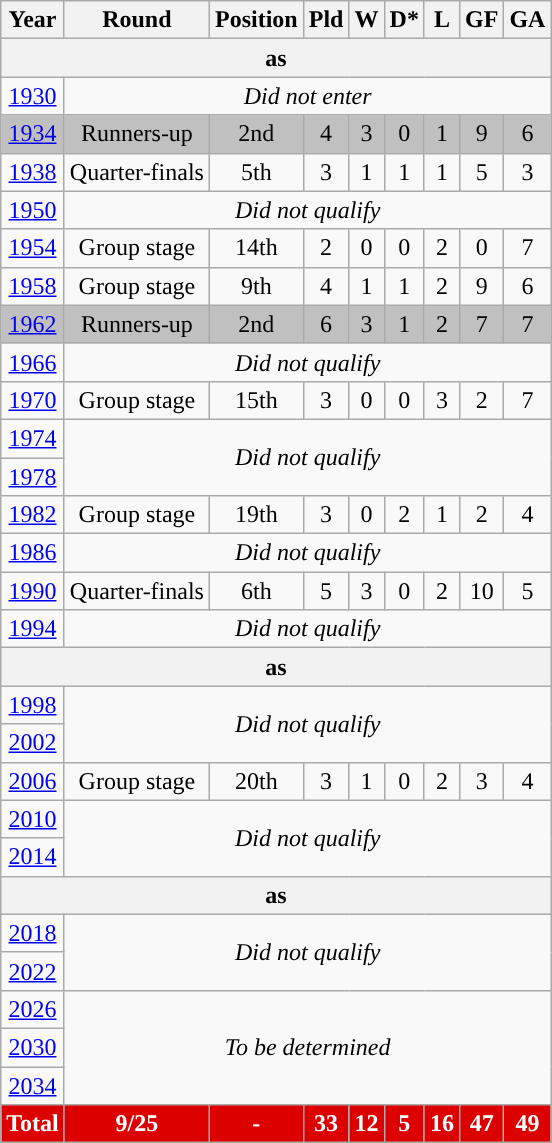<table class="wikitable sortable" style="text-align: center;">
<tr>
<th>Year</th>
<th>Round</th>
<th>Position</th>
<th>Pld</th>
<th>W</th>
<th>D*</th>
<th>L</th>
<th>GF</th>
<th>GA</th>
</tr>
<tr>
<th colspan="9">as <strong></strong></th>
</tr>
<tr>
<td> <a href='#'>1930</a></td>
<td colspan=8><em>Did not enter</em></td>
</tr>
<tr bgcolor=silver>
<td> <a href='#'>1934</a></td>
<td>Runners-up</td>
<td>2nd</td>
<td>4</td>
<td>3</td>
<td>0</td>
<td>1</td>
<td>9</td>
<td>6</td>
</tr>
<tr>
<td> <a href='#'>1938</a></td>
<td>Quarter-finals</td>
<td>5th</td>
<td>3</td>
<td>1</td>
<td>1</td>
<td>1</td>
<td>5</td>
<td>3</td>
</tr>
<tr>
<td> <a href='#'>1950</a></td>
<td colspan=8><em>Did not qualify</em></td>
</tr>
<tr>
<td> <a href='#'>1954</a></td>
<td>Group stage</td>
<td>14th</td>
<td>2</td>
<td>0</td>
<td>0</td>
<td>2</td>
<td>0</td>
<td>7</td>
</tr>
<tr>
<td> <a href='#'>1958</a></td>
<td>Group stage</td>
<td>9th</td>
<td>4</td>
<td>1</td>
<td>1</td>
<td>2</td>
<td>9</td>
<td>6</td>
</tr>
<tr bgcolor=silver>
<td> <a href='#'>1962</a></td>
<td>Runners-up</td>
<td>2nd</td>
<td>6</td>
<td>3</td>
<td>1</td>
<td>2</td>
<td>7</td>
<td>7</td>
</tr>
<tr>
<td> <a href='#'>1966</a></td>
<td colspan=8><em>Did not qualify</em></td>
</tr>
<tr>
<td> <a href='#'>1970</a></td>
<td>Group stage</td>
<td>15th</td>
<td>3</td>
<td>0</td>
<td>0</td>
<td>3</td>
<td>2</td>
<td>7</td>
</tr>
<tr>
<td> <a href='#'>1974</a></td>
<td rowspan=2 colspan=8><em>Did not qualify</em></td>
</tr>
<tr>
<td> <a href='#'>1978</a></td>
</tr>
<tr>
<td> <a href='#'>1982</a></td>
<td>Group stage</td>
<td>19th</td>
<td>3</td>
<td>0</td>
<td>2</td>
<td>1</td>
<td>2</td>
<td>4</td>
</tr>
<tr>
<td> <a href='#'>1986</a></td>
<td colspan=8><em>Did not qualify</em></td>
</tr>
<tr>
<td> <a href='#'>1990</a></td>
<td>Quarter-finals</td>
<td>6th</td>
<td>5</td>
<td>3</td>
<td>0</td>
<td>2</td>
<td>10</td>
<td>5</td>
</tr>
<tr>
<td> <a href='#'>1994</a></td>
<td colspan=8><em>Did not qualify</em></td>
</tr>
<tr>
<th colspan="9">as <strong></strong></th>
</tr>
<tr>
<td> <a href='#'>1998</a></td>
<td rowspan=2 colspan=8><em>Did not qualify</em></td>
</tr>
<tr>
<td>  <a href='#'>2002</a></td>
</tr>
<tr>
<td> <a href='#'>2006</a></td>
<td>Group stage</td>
<td>20th</td>
<td>3</td>
<td>1</td>
<td>0</td>
<td>2</td>
<td>3</td>
<td>4</td>
</tr>
<tr>
<td> <a href='#'>2010</a></td>
<td colspan="8" rowspan="2"><em>Did not qualify</em></td>
</tr>
<tr>
<td> <a href='#'>2014</a></td>
</tr>
<tr>
<th colspan="9"><strong>as </strong></th>
</tr>
<tr>
<td> <a href='#'>2018</a></td>
<td colspan="8" rowspan="2"><em>Did not qualify</em></td>
</tr>
<tr>
<td> <a href='#'>2022</a></td>
</tr>
<tr>
<td>   <a href='#'>2026</a></td>
<td colspan=8 rowspan=3><em>To be determined</em></td>
</tr>
<tr>
<td>   <a href='#'>2030</a></td>
</tr>
<tr>
<td> <a href='#'>2034</a></td>
</tr>
<tr>
<th style="background:#DD0000; color:white; "><strong>Total</strong></th>
<th style="background:#DD0000; color:white; ">9/25</th>
<th style="background:#DD0000; color:white; ">-</th>
<th style="background:#DD0000; color:white; ">33</th>
<th style="background:#DD0000; color:white; ">12</th>
<th style="background:#DD0000; color:white; ">5</th>
<th style="background:#DD0000; color:white; ">16</th>
<th style="background:#DD0000; color:white; ">47</th>
<th style="background:#DD0000; color:white; ">49</th>
</tr>
</table>
